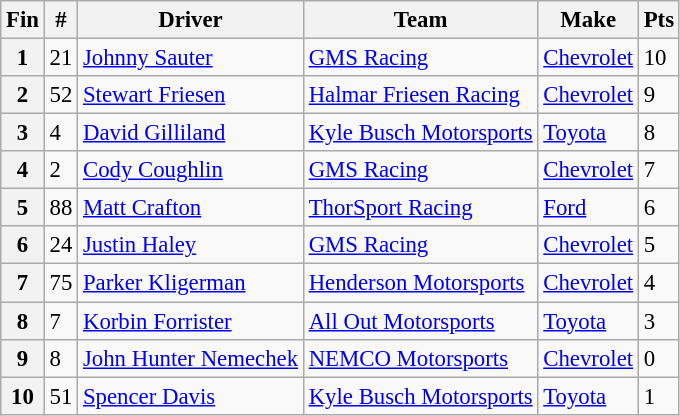<table class="wikitable" style="font-size:95%">
<tr>
<th>Fin</th>
<th>#</th>
<th>Driver</th>
<th>Team</th>
<th>Make</th>
<th>Pts</th>
</tr>
<tr>
<th>1</th>
<td>21</td>
<td><a href='#'>Johnny Sauter</a></td>
<td><a href='#'>GMS Racing</a></td>
<td><a href='#'>Chevrolet</a></td>
<td>10</td>
</tr>
<tr>
<th>2</th>
<td>52</td>
<td><a href='#'>Stewart Friesen</a></td>
<td><a href='#'>Halmar Friesen Racing</a></td>
<td><a href='#'>Chevrolet</a></td>
<td>9</td>
</tr>
<tr>
<th>3</th>
<td>4</td>
<td><a href='#'>David Gilliland</a></td>
<td><a href='#'>Kyle Busch Motorsports</a></td>
<td><a href='#'>Toyota</a></td>
<td>8</td>
</tr>
<tr>
<th>4</th>
<td>2</td>
<td><a href='#'>Cody Coughlin</a></td>
<td><a href='#'>GMS Racing</a></td>
<td><a href='#'>Chevrolet</a></td>
<td>7</td>
</tr>
<tr>
<th>5</th>
<td>88</td>
<td><a href='#'>Matt Crafton</a></td>
<td><a href='#'>ThorSport Racing</a></td>
<td><a href='#'>Ford</a></td>
<td>6</td>
</tr>
<tr>
<th>6</th>
<td>24</td>
<td><a href='#'>Justin Haley</a></td>
<td><a href='#'>GMS Racing</a></td>
<td><a href='#'>Chevrolet</a></td>
<td>5</td>
</tr>
<tr>
<th>7</th>
<td>75</td>
<td><a href='#'>Parker Kligerman</a></td>
<td><a href='#'>Henderson Motorsports</a></td>
<td><a href='#'>Chevrolet</a></td>
<td>4</td>
</tr>
<tr>
<th>8</th>
<td>7</td>
<td><a href='#'>Korbin Forrister</a></td>
<td><a href='#'>All Out Motorsports</a></td>
<td><a href='#'>Toyota</a></td>
<td>3</td>
</tr>
<tr>
<th>9</th>
<td>8</td>
<td><a href='#'>John Hunter Nemechek</a></td>
<td><a href='#'>NEMCO Motorsports</a></td>
<td><a href='#'>Chevrolet</a></td>
<td>0</td>
</tr>
<tr>
<th>10</th>
<td>51</td>
<td><a href='#'>Spencer Davis</a></td>
<td><a href='#'>Kyle Busch Motorsports</a></td>
<td><a href='#'>Toyota</a></td>
<td>1</td>
</tr>
</table>
